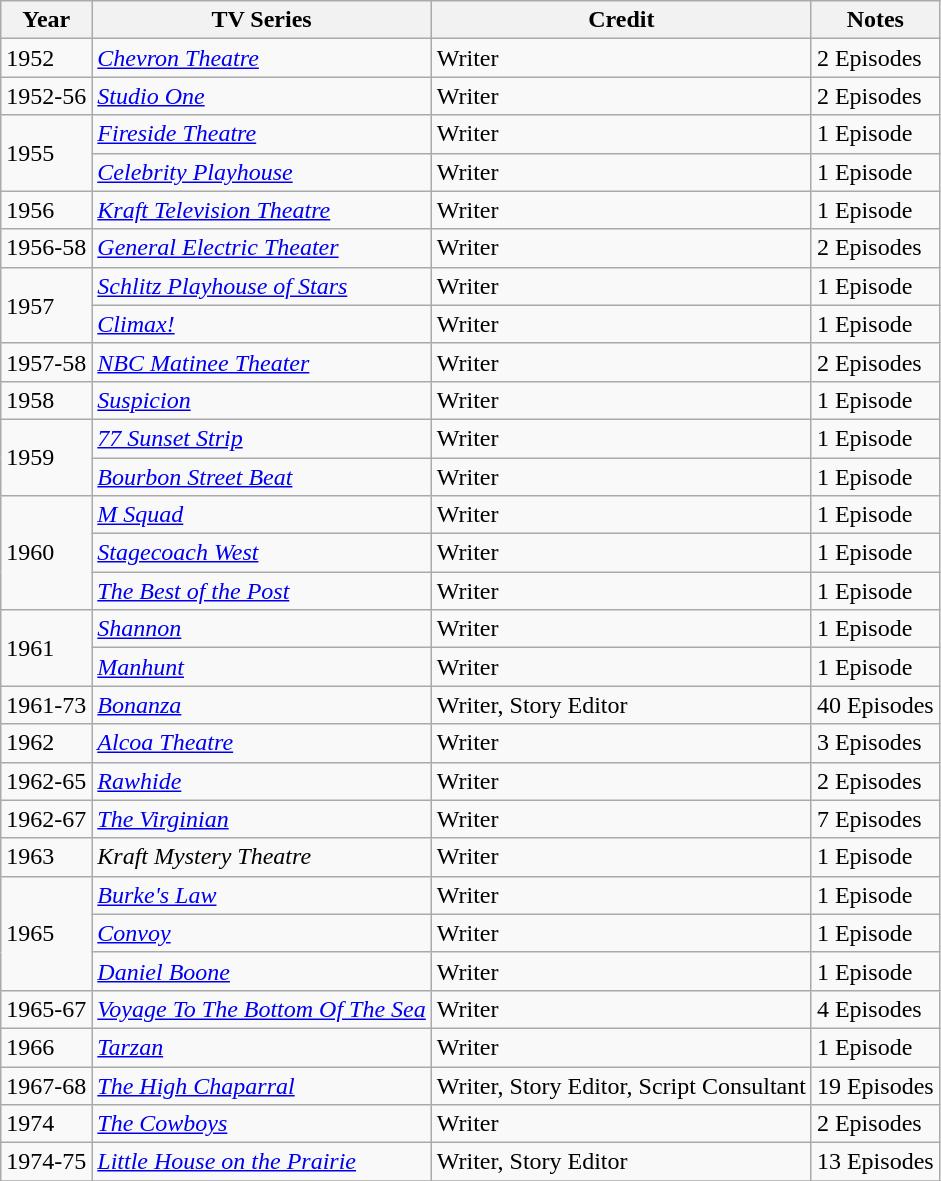<table class="wikitable">
<tr>
<th>Year</th>
<th>TV Series</th>
<th>Credit</th>
<th>Notes</th>
</tr>
<tr>
<td>1952</td>
<td><em><a href='#'>Chevron Theatre</a></em></td>
<td>Writer</td>
<td>2 Episodes</td>
</tr>
<tr>
<td>1952-56</td>
<td><em><a href='#'>Studio One</a></em></td>
<td>Writer</td>
<td>2 Episodes</td>
</tr>
<tr>
<td rowspan=2>1955</td>
<td><em><a href='#'>Fireside Theatre</a></em></td>
<td>Writer</td>
<td>1 Episode</td>
</tr>
<tr>
<td><em><a href='#'>Celebrity Playhouse</a></em></td>
<td>Writer</td>
<td>1 Episode</td>
</tr>
<tr>
<td>1956</td>
<td><em><a href='#'>Kraft Television Theatre</a></em></td>
<td>Writer</td>
<td>1 Episode</td>
</tr>
<tr>
<td>1956-58</td>
<td><em><a href='#'>General Electric Theater</a></em></td>
<td>Writer</td>
<td>2 Episodes</td>
</tr>
<tr>
<td rowspan=2>1957</td>
<td><em><a href='#'>Schlitz Playhouse of Stars</a></em></td>
<td>Writer</td>
<td>1 Episode</td>
</tr>
<tr>
<td><em><a href='#'>Climax!</a></em></td>
<td>Writer</td>
<td>1 Episode</td>
</tr>
<tr>
<td>1957-58</td>
<td><em><a href='#'>NBC Matinee Theater</a></em></td>
<td>Writer</td>
<td>2 Episodes</td>
</tr>
<tr>
<td>1958</td>
<td><em><a href='#'>Suspicion</a></em></td>
<td>Writer</td>
<td>1 Episode</td>
</tr>
<tr>
<td rowspan=2>1959</td>
<td><em><a href='#'>77 Sunset Strip</a></em></td>
<td>Writer</td>
<td>1 Episode</td>
</tr>
<tr>
<td><em><a href='#'>Bourbon Street Beat</a></em></td>
<td>Writer</td>
<td>1 Episode</td>
</tr>
<tr>
<td rowspan=3>1960</td>
<td><em><a href='#'>M Squad</a></em></td>
<td>Writer</td>
<td>1 Episode</td>
</tr>
<tr>
<td><em><a href='#'>Stagecoach West</a></em></td>
<td>Writer</td>
<td>1 Episode</td>
</tr>
<tr>
<td><em><a href='#'>The Best of the Post</a></em></td>
<td>Writer</td>
<td>1 Episode</td>
</tr>
<tr>
<td rowspan=2>1961</td>
<td><em><a href='#'>Shannon</a></em></td>
<td>Writer</td>
<td>1 Episode</td>
</tr>
<tr>
<td><em><a href='#'>Manhunt</a></em></td>
<td>Writer</td>
<td>1 Episode</td>
</tr>
<tr>
<td>1961-73</td>
<td><em><a href='#'>Bonanza</a></em></td>
<td>Writer, Story Editor</td>
<td>40 Episodes</td>
</tr>
<tr>
<td>1962</td>
<td><em><a href='#'>Alcoa Theatre</a></em></td>
<td>Writer</td>
<td>3 Episodes</td>
</tr>
<tr>
<td>1962-65</td>
<td><em><a href='#'>Rawhide</a></em></td>
<td>Writer</td>
<td>2 Episodes</td>
</tr>
<tr>
<td>1962-67</td>
<td><em><a href='#'>The Virginian</a></em></td>
<td>Writer</td>
<td>7 Episodes</td>
</tr>
<tr>
<td>1963</td>
<td><em>Kraft Mystery Theatre</em></td>
<td>Writer</td>
<td>1 Episode</td>
</tr>
<tr>
<td rowspan=3>1965</td>
<td><em><a href='#'>Burke's Law</a></em></td>
<td>Writer</td>
<td>1 Episode</td>
</tr>
<tr>
<td><em><a href='#'>Convoy</a></em></td>
<td>Writer</td>
<td>1 Episode</td>
</tr>
<tr>
<td><em><a href='#'>Daniel Boone</a></em></td>
<td>Writer</td>
<td>1 Episode</td>
</tr>
<tr>
<td>1965-67</td>
<td><em><a href='#'>Voyage To The Bottom Of The Sea</a></em></td>
<td>Writer</td>
<td>4 Episodes</td>
</tr>
<tr>
<td>1966</td>
<td><em><a href='#'>Tarzan</a></em></td>
<td>Writer</td>
<td>1 Episode</td>
</tr>
<tr>
<td>1967-68</td>
<td><em><a href='#'>The High Chaparral</a></em></td>
<td>Writer, Story Editor, Script Consultant</td>
<td>19 Episodes</td>
</tr>
<tr>
<td>1974</td>
<td><em><a href='#'>The Cowboys</a></em></td>
<td>Writer</td>
<td>2 Episodes</td>
</tr>
<tr>
<td>1974-75</td>
<td><em><a href='#'>Little House on the Prairie</a></em></td>
<td>Writer, Story Editor</td>
<td>13 Episodes</td>
</tr>
<tr>
</tr>
</table>
